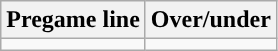<table class="wikitable">
<tr align="center">
<th>Pregame line</th>
<th>Over/under</th>
</tr>
<tr align="center">
<td></td>
<td></td>
</tr>
</table>
